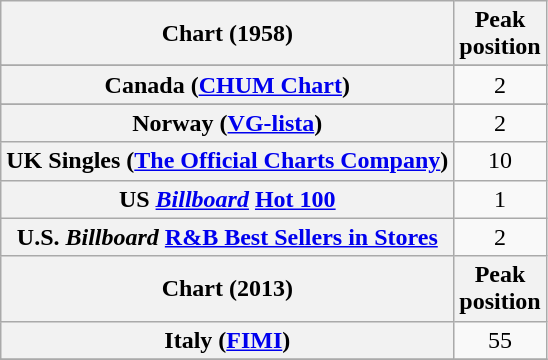<table class="wikitable sortable plainrowheaders" style="text-align:center;">
<tr>
<th>Chart (1958)</th>
<th>Peak<br>position</th>
</tr>
<tr>
</tr>
<tr>
</tr>
<tr>
<th scope="row">Canada (<a href='#'>CHUM Chart</a>)</th>
<td>2</td>
</tr>
<tr>
</tr>
<tr>
<th scope="row">Norway (<a href='#'>VG-lista</a>)</th>
<td>2</td>
</tr>
<tr>
<th scope="row">UK Singles (<a href='#'>The Official Charts Company</a>)</th>
<td>10</td>
</tr>
<tr>
<th scope="row">US <em><a href='#'>Billboard</a></em> <a href='#'>Hot 100</a></th>
<td>1</td>
</tr>
<tr>
<th scope="row">U.S. <em>Billboard</em> <a href='#'>R&B Best Sellers in Stores</a></th>
<td style="text-align:center;">2</td>
</tr>
<tr>
<th>Chart (2013)</th>
<th>Peak<br>position</th>
</tr>
<tr>
<th scope="row">Italy (<a href='#'>FIMI</a>)</th>
<td>55</td>
</tr>
<tr>
</tr>
</table>
